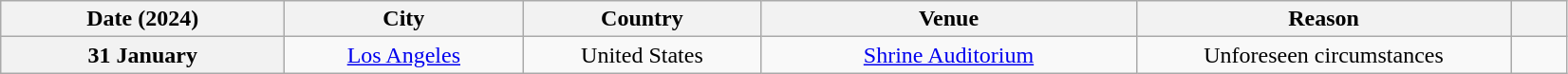<table class="wikitable plainrowheaders" style="text-align:center;">
<tr>
<th scope="col" style="width:12em;">Date (2024)</th>
<th scope="col" style="width:10em;">City</th>
<th scope="col" style="width:10em;">Country</th>
<th scope="col" style="width:16em;">Venue</th>
<th scope="col" style="width:16em;">Reason</th>
<th scope="col" style="width:2em;"></th>
</tr>
<tr>
<th scope="row" style="text-align:center;">31 January</th>
<td><a href='#'>Los Angeles</a></td>
<td>United States</td>
<td><a href='#'>Shrine Auditorium</a></td>
<td>Unforeseen circumstances</td>
<td style="text-align:center;"></td>
</tr>
</table>
